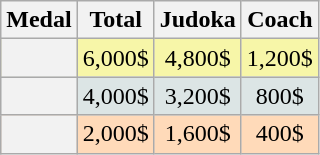<table class=wikitable style="text-align:center;">
<tr>
<th>Medal</th>
<th>Total</th>
<th>Judoka</th>
<th>Coach</th>
</tr>
<tr bgcolor=F7F6A8>
<th></th>
<td>6,000$</td>
<td>4,800$</td>
<td>1,200$</td>
</tr>
<tr bgcolor=DCE5E5>
<th></th>
<td>4,000$</td>
<td>3,200$</td>
<td>800$</td>
</tr>
<tr bgcolor=FFDAB9>
<th></th>
<td>2,000$</td>
<td>1,600$</td>
<td>400$</td>
</tr>
</table>
